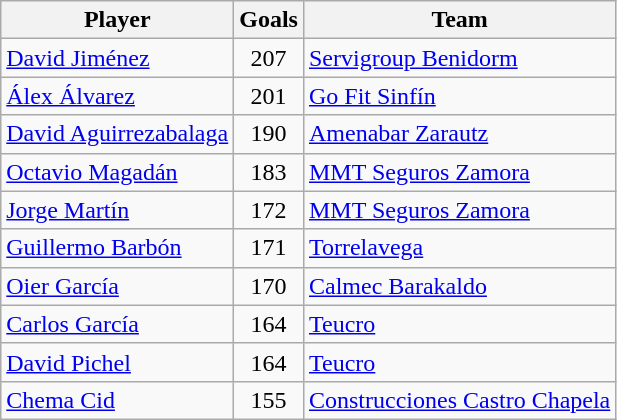<table class="wikitable">
<tr>
<th>Player</th>
<th>Goals</th>
<th>Team</th>
</tr>
<tr>
<td> <a href='#'>David Jiménez</a></td>
<td style="text-align:center;">207</td>
<td><a href='#'>Servigroup Benidorm</a></td>
</tr>
<tr>
<td> <a href='#'>Álex Álvarez</a></td>
<td style="text-align:center;">201</td>
<td><a href='#'>Go Fit Sinfín</a></td>
</tr>
<tr>
<td> <a href='#'>David Aguirrezabalaga</a></td>
<td style="text-align:center;">190</td>
<td><a href='#'>Amenabar Zarautz</a></td>
</tr>
<tr>
<td> <a href='#'>Octavio Magadán</a></td>
<td style="text-align:center;">183</td>
<td><a href='#'>MMT Seguros Zamora</a></td>
</tr>
<tr>
<td> <a href='#'>Jorge Martín</a></td>
<td style="text-align:center;">172</td>
<td><a href='#'>MMT Seguros Zamora</a></td>
</tr>
<tr>
<td> <a href='#'>Guillermo Barbón</a></td>
<td style="text-align:center;">171</td>
<td><a href='#'>Torrelavega</a></td>
</tr>
<tr>
<td> <a href='#'>Oier García</a></td>
<td style="text-align:center;">170</td>
<td><a href='#'>Calmec Barakaldo</a></td>
</tr>
<tr>
<td> <a href='#'>Carlos García</a></td>
<td style="text-align:center;">164</td>
<td><a href='#'>Teucro</a></td>
</tr>
<tr>
<td> <a href='#'>David Pichel</a></td>
<td style="text-align:center;">164</td>
<td><a href='#'>Teucro</a></td>
</tr>
<tr>
<td> <a href='#'>Chema Cid</a></td>
<td style="text-align:center;">155</td>
<td><a href='#'>Construcciones Castro Chapela</a></td>
</tr>
</table>
